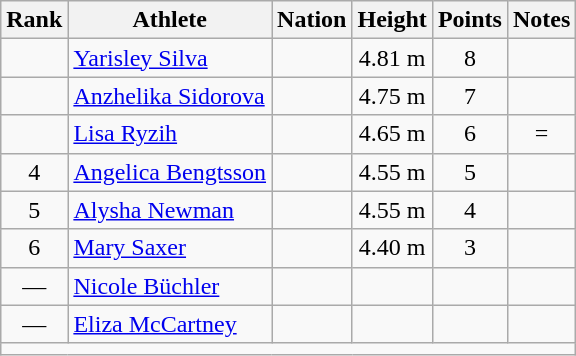<table class="wikitable sortable" style="text-align:center;">
<tr>
<th scope="col" style="width: 10px;">Rank</th>
<th scope="col">Athlete</th>
<th scope="col">Nation</th>
<th scope="col">Height</th>
<th scope="col">Points</th>
<th scope="col">Notes</th>
</tr>
<tr>
<td></td>
<td align="left"><a href='#'>Yarisley Silva</a></td>
<td align="left"></td>
<td>4.81 m</td>
<td>8</td>
<td></td>
</tr>
<tr>
<td></td>
<td align="left"><a href='#'>Anzhelika Sidorova</a></td>
<td align="left"></td>
<td>4.75 m</td>
<td>7</td>
<td></td>
</tr>
<tr>
<td></td>
<td align="left"><a href='#'>Lisa Ryzih</a></td>
<td align="left"></td>
<td>4.65 m</td>
<td>6</td>
<td>=</td>
</tr>
<tr>
<td>4</td>
<td align="left"><a href='#'>Angelica Bengtsson</a></td>
<td align="left"></td>
<td>4.55 m</td>
<td>5</td>
<td></td>
</tr>
<tr>
<td>5</td>
<td align="left"><a href='#'>Alysha Newman</a></td>
<td align="left"></td>
<td>4.55 m</td>
<td>4</td>
<td></td>
</tr>
<tr>
<td>6</td>
<td align="left"><a href='#'>Mary Saxer</a></td>
<td align="left"></td>
<td>4.40 m</td>
<td>3</td>
<td></td>
</tr>
<tr>
<td>—</td>
<td align="left"><a href='#'>Nicole Büchler</a></td>
<td align="left"></td>
<td></td>
<td></td>
<td></td>
</tr>
<tr>
<td>—</td>
<td align="left"><a href='#'>Eliza McCartney</a></td>
<td align="left"></td>
<td></td>
<td></td>
<td></td>
</tr>
<tr class="sortbottom">
<td colspan="6"></td>
</tr>
</table>
